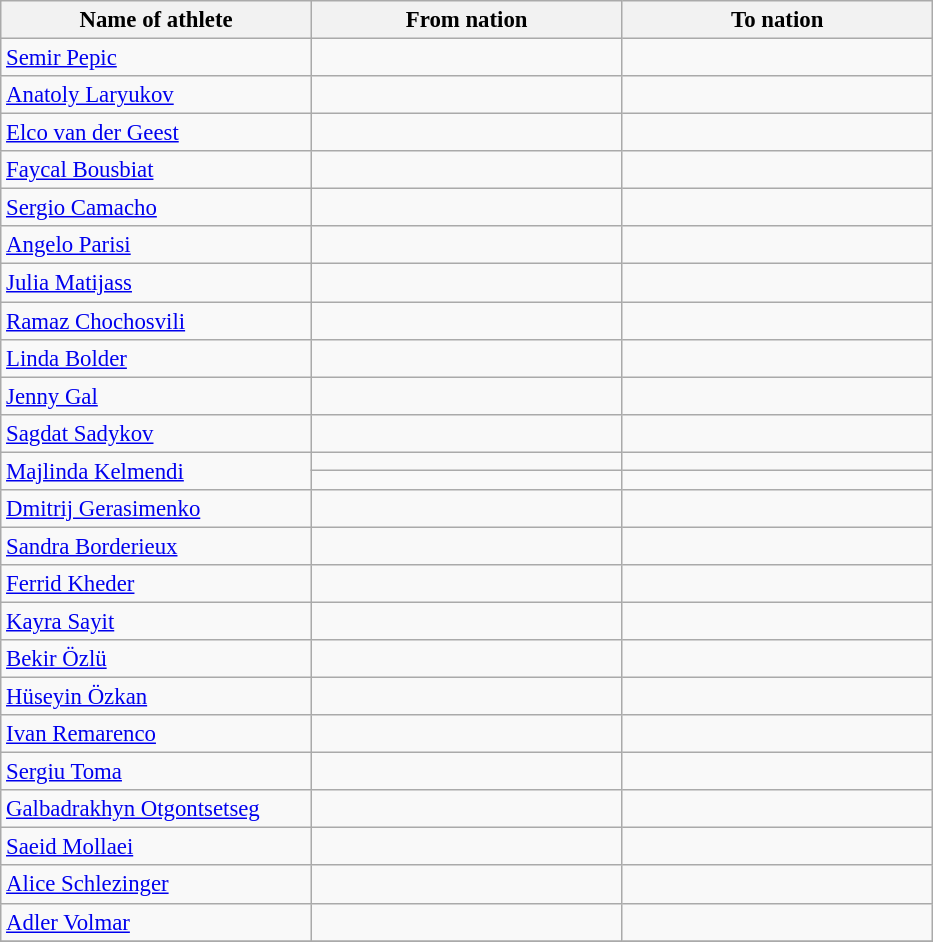<table class="wikitable sortable" style="border-collapse: collapse; font-size: 95%;">
<tr>
<th width=200>Name of athlete</th>
<th width=200>From nation</th>
<th width=200>To nation</th>
</tr>
<tr>
<td><a href='#'>Semir Pepic</a></td>
<td></td>
<td></td>
</tr>
<tr>
<td><a href='#'>Anatoly Laryukov</a></td>
<td></td>
<td></td>
</tr>
<tr>
<td><a href='#'>Elco van der Geest</a></td>
<td></td>
<td></td>
</tr>
<tr>
<td><a href='#'>Faycal Bousbiat</a></td>
<td></td>
<td></td>
</tr>
<tr>
<td><a href='#'>Sergio Camacho</a></td>
<td></td>
<td></td>
</tr>
<tr>
<td><a href='#'>Angelo Parisi</a></td>
<td></td>
<td></td>
</tr>
<tr>
<td><a href='#'>Julia Matijass</a></td>
<td></td>
<td></td>
</tr>
<tr>
<td><a href='#'>Ramaz Chochosvili</a></td>
<td></td>
<td></td>
</tr>
<tr>
<td><a href='#'>Linda Bolder</a></td>
<td></td>
<td></td>
</tr>
<tr>
<td><a href='#'>Jenny Gal</a></td>
<td></td>
<td></td>
</tr>
<tr>
<td><a href='#'>Sagdat Sadykov</a></td>
<td></td>
<td></td>
</tr>
<tr>
<td rowspan=2><a href='#'>Majlinda Kelmendi</a></td>
<td></td>
<td></td>
</tr>
<tr>
<td></td>
<td></td>
</tr>
<tr>
<td><a href='#'>Dmitrij Gerasimenko</a></td>
<td></td>
<td></td>
</tr>
<tr>
<td><a href='#'>Sandra Borderieux</a></td>
<td></td>
<td></td>
</tr>
<tr>
<td><a href='#'>Ferrid Kheder</a></td>
<td></td>
<td></td>
</tr>
<tr>
<td><a href='#'>Kayra Sayit</a></td>
<td></td>
<td></td>
</tr>
<tr>
<td><a href='#'>Bekir Özlü</a></td>
<td></td>
<td></td>
</tr>
<tr>
<td><a href='#'>Hüseyin Özkan</a></td>
<td></td>
<td></td>
</tr>
<tr>
<td><a href='#'>Ivan Remarenco</a></td>
<td></td>
<td></td>
</tr>
<tr>
<td><a href='#'>Sergiu Toma</a></td>
<td></td>
<td></td>
</tr>
<tr>
<td><a href='#'>Galbadrakhyn Otgontsetseg</a></td>
<td></td>
<td></td>
</tr>
<tr>
<td><a href='#'>Saeid Mollaei</a></td>
<td></td>
<td></td>
</tr>
<tr>
<td><a href='#'>Alice Schlezinger</a></td>
<td></td>
<td></td>
</tr>
<tr>
<td><a href='#'>Adler Volmar</a></td>
<td></td>
<td></td>
</tr>
<tr>
</tr>
</table>
